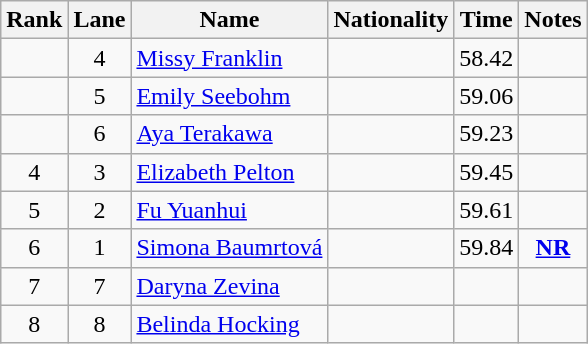<table class="wikitable sortable" style="text-align:center">
<tr>
<th>Rank</th>
<th>Lane</th>
<th>Name</th>
<th>Nationality</th>
<th>Time</th>
<th>Notes</th>
</tr>
<tr>
<td></td>
<td>4</td>
<td align=left><a href='#'>Missy Franklin</a></td>
<td align=left></td>
<td>58.42</td>
<td></td>
</tr>
<tr>
<td></td>
<td>5</td>
<td align=left><a href='#'>Emily Seebohm</a></td>
<td align=left></td>
<td>59.06</td>
<td></td>
</tr>
<tr>
<td></td>
<td>6</td>
<td align=left><a href='#'>Aya Terakawa</a></td>
<td align=left></td>
<td>59.23</td>
<td></td>
</tr>
<tr>
<td>4</td>
<td>3</td>
<td align=left><a href='#'>Elizabeth Pelton</a></td>
<td align=left></td>
<td>59.45</td>
<td></td>
</tr>
<tr>
<td>5</td>
<td>2</td>
<td align=left><a href='#'>Fu Yuanhui</a></td>
<td align=left></td>
<td>59.61</td>
<td></td>
</tr>
<tr>
<td>6</td>
<td>1</td>
<td align=left><a href='#'>Simona Baumrtová</a></td>
<td align=left></td>
<td>59.84</td>
<td><strong><a href='#'>NR</a></strong></td>
</tr>
<tr>
<td>7</td>
<td>7</td>
<td align=left><a href='#'>Daryna Zevina</a></td>
<td align=left></td>
<td></td>
<td></td>
</tr>
<tr>
<td>8</td>
<td>8</td>
<td align=left><a href='#'>Belinda Hocking</a></td>
<td align=left></td>
<td></td>
<td></td>
</tr>
</table>
